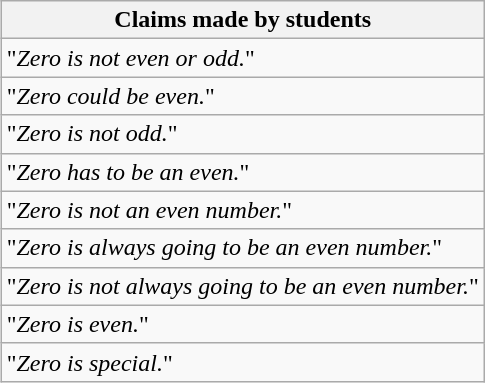<table class="wikitable" style="margin:0.5em 0 1.3em 1.4em; float:right">
<tr>
<th>Claims made by students</th>
</tr>
<tr>
<td>"<em>Zero is not even or odd.</em>"</td>
</tr>
<tr>
<td>"<em>Zero could be even.</em>"</td>
</tr>
<tr>
<td>"<em>Zero is not odd.</em>"</td>
</tr>
<tr>
<td>"<em>Zero has to be an even.</em>"</td>
</tr>
<tr>
<td>"<em>Zero is not an even number.</em>"</td>
</tr>
<tr>
<td>"<em>Zero is always going to be an even number.</em>"</td>
</tr>
<tr>
<td>"<em>Zero is not always going to be an even number.</em>"</td>
</tr>
<tr>
<td>"<em>Zero is even.</em>"</td>
</tr>
<tr>
<td>"<em>Zero is special.</em>"</td>
</tr>
</table>
